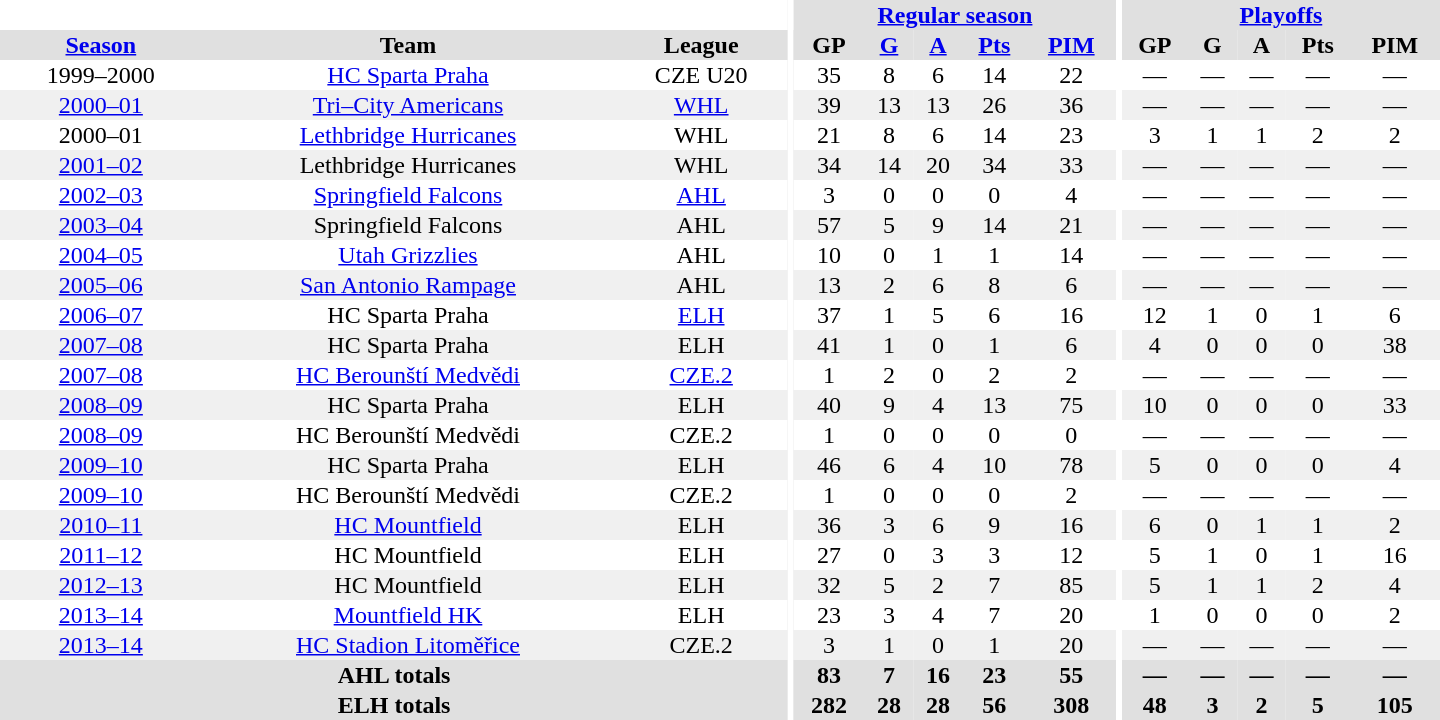<table border="0" cellpadding="1" cellspacing="0" style="text-align:center; width:60em">
<tr bgcolor="#e0e0e0">
<th colspan="3" bgcolor="#ffffff"></th>
<th rowspan="99" bgcolor="#ffffff"></th>
<th colspan="5"><a href='#'>Regular season</a></th>
<th rowspan="99" bgcolor="#ffffff"></th>
<th colspan="5"><a href='#'>Playoffs</a></th>
</tr>
<tr bgcolor="#e0e0e0">
<th><a href='#'>Season</a></th>
<th>Team</th>
<th>League</th>
<th>GP</th>
<th><a href='#'>G</a></th>
<th><a href='#'>A</a></th>
<th><a href='#'>Pts</a></th>
<th><a href='#'>PIM</a></th>
<th>GP</th>
<th>G</th>
<th>A</th>
<th>Pts</th>
<th>PIM</th>
</tr>
<tr>
<td>1999–2000</td>
<td><a href='#'>HC Sparta Praha</a></td>
<td>CZE U20</td>
<td>35</td>
<td>8</td>
<td>6</td>
<td>14</td>
<td>22</td>
<td>—</td>
<td>—</td>
<td>—</td>
<td>—</td>
<td>—</td>
</tr>
<tr bgcolor="#f0f0f0">
<td><a href='#'>2000–01</a></td>
<td><a href='#'>Tri–City Americans</a></td>
<td><a href='#'>WHL</a></td>
<td>39</td>
<td>13</td>
<td>13</td>
<td>26</td>
<td>36</td>
<td>—</td>
<td>—</td>
<td>—</td>
<td>—</td>
<td>—</td>
</tr>
<tr>
<td>2000–01</td>
<td><a href='#'>Lethbridge Hurricanes</a></td>
<td>WHL</td>
<td>21</td>
<td>8</td>
<td>6</td>
<td>14</td>
<td>23</td>
<td>3</td>
<td>1</td>
<td>1</td>
<td>2</td>
<td>2</td>
</tr>
<tr bgcolor="#f0f0f0">
<td><a href='#'>2001–02</a></td>
<td>Lethbridge Hurricanes</td>
<td>WHL</td>
<td>34</td>
<td>14</td>
<td>20</td>
<td>34</td>
<td>33</td>
<td>—</td>
<td>—</td>
<td>—</td>
<td>—</td>
<td>—</td>
</tr>
<tr>
<td><a href='#'>2002–03</a></td>
<td><a href='#'>Springfield Falcons</a></td>
<td><a href='#'>AHL</a></td>
<td>3</td>
<td>0</td>
<td>0</td>
<td>0</td>
<td>4</td>
<td>—</td>
<td>—</td>
<td>—</td>
<td>—</td>
<td>—</td>
</tr>
<tr bgcolor="#f0f0f0">
<td><a href='#'>2003–04</a></td>
<td>Springfield Falcons</td>
<td>AHL</td>
<td>57</td>
<td>5</td>
<td>9</td>
<td>14</td>
<td>21</td>
<td>—</td>
<td>—</td>
<td>—</td>
<td>—</td>
<td>—</td>
</tr>
<tr>
<td><a href='#'>2004–05</a></td>
<td><a href='#'>Utah Grizzlies</a></td>
<td>AHL</td>
<td>10</td>
<td>0</td>
<td>1</td>
<td>1</td>
<td>14</td>
<td>—</td>
<td>—</td>
<td>—</td>
<td>—</td>
<td>—</td>
</tr>
<tr bgcolor="#f0f0f0">
<td><a href='#'>2005–06</a></td>
<td><a href='#'>San Antonio Rampage</a></td>
<td>AHL</td>
<td>13</td>
<td>2</td>
<td>6</td>
<td>8</td>
<td>6</td>
<td>—</td>
<td>—</td>
<td>—</td>
<td>—</td>
<td>—</td>
</tr>
<tr>
<td><a href='#'>2006–07</a></td>
<td>HC Sparta Praha</td>
<td><a href='#'>ELH</a></td>
<td>37</td>
<td>1</td>
<td>5</td>
<td>6</td>
<td>16</td>
<td>12</td>
<td>1</td>
<td>0</td>
<td>1</td>
<td>6</td>
</tr>
<tr bgcolor="#f0f0f0">
<td><a href='#'>2007–08</a></td>
<td>HC Sparta Praha</td>
<td>ELH</td>
<td>41</td>
<td>1</td>
<td>0</td>
<td>1</td>
<td>6</td>
<td>4</td>
<td>0</td>
<td>0</td>
<td>0</td>
<td>38</td>
</tr>
<tr>
<td><a href='#'>2007–08</a></td>
<td><a href='#'>HC Berounští Medvědi</a></td>
<td><a href='#'>CZE.2</a></td>
<td>1</td>
<td>2</td>
<td>0</td>
<td>2</td>
<td>2</td>
<td>—</td>
<td>—</td>
<td>—</td>
<td>—</td>
<td>—</td>
</tr>
<tr bgcolor="#f0f0f0">
<td><a href='#'>2008–09</a></td>
<td>HC Sparta Praha</td>
<td>ELH</td>
<td>40</td>
<td>9</td>
<td>4</td>
<td>13</td>
<td>75</td>
<td>10</td>
<td>0</td>
<td>0</td>
<td>0</td>
<td>33</td>
</tr>
<tr>
<td><a href='#'>2008–09</a></td>
<td>HC Berounští Medvědi</td>
<td>CZE.2</td>
<td>1</td>
<td>0</td>
<td>0</td>
<td>0</td>
<td>0</td>
<td>—</td>
<td>—</td>
<td>—</td>
<td>—</td>
<td>—</td>
</tr>
<tr bgcolor="#f0f0f0">
<td><a href='#'>2009–10</a></td>
<td>HC Sparta Praha</td>
<td>ELH</td>
<td>46</td>
<td>6</td>
<td>4</td>
<td>10</td>
<td>78</td>
<td>5</td>
<td>0</td>
<td>0</td>
<td>0</td>
<td>4</td>
</tr>
<tr>
<td><a href='#'>2009–10</a></td>
<td>HC Berounští Medvědi</td>
<td>CZE.2</td>
<td>1</td>
<td>0</td>
<td>0</td>
<td>0</td>
<td>2</td>
<td>—</td>
<td>—</td>
<td>—</td>
<td>—</td>
<td>—</td>
</tr>
<tr bgcolor="#f0f0f0">
<td><a href='#'>2010–11</a></td>
<td><a href='#'>HC Mountfield</a></td>
<td>ELH</td>
<td>36</td>
<td>3</td>
<td>6</td>
<td>9</td>
<td>16</td>
<td>6</td>
<td>0</td>
<td>1</td>
<td>1</td>
<td>2</td>
</tr>
<tr>
<td><a href='#'>2011–12</a></td>
<td>HC Mountfield</td>
<td>ELH</td>
<td>27</td>
<td>0</td>
<td>3</td>
<td>3</td>
<td>12</td>
<td>5</td>
<td>1</td>
<td>0</td>
<td>1</td>
<td>16</td>
</tr>
<tr bgcolor="#f0f0f0">
<td><a href='#'>2012–13</a></td>
<td>HC Mountfield</td>
<td>ELH</td>
<td>32</td>
<td>5</td>
<td>2</td>
<td>7</td>
<td>85</td>
<td>5</td>
<td>1</td>
<td>1</td>
<td>2</td>
<td>4</td>
</tr>
<tr>
<td><a href='#'>2013–14</a></td>
<td><a href='#'>Mountfield HK</a></td>
<td>ELH</td>
<td>23</td>
<td>3</td>
<td>4</td>
<td>7</td>
<td>20</td>
<td>1</td>
<td>0</td>
<td>0</td>
<td>0</td>
<td>2</td>
</tr>
<tr bgcolor="#f0f0f0">
<td><a href='#'>2013–14</a></td>
<td><a href='#'>HC Stadion Litoměřice</a></td>
<td>CZE.2</td>
<td>3</td>
<td>1</td>
<td>0</td>
<td>1</td>
<td>20</td>
<td>—</td>
<td>—</td>
<td>—</td>
<td>—</td>
<td>—</td>
</tr>
<tr bgcolor="#e0e0e0">
<th colspan="3">AHL totals</th>
<th>83</th>
<th>7</th>
<th>16</th>
<th>23</th>
<th>55</th>
<th>—</th>
<th>—</th>
<th>—</th>
<th>—</th>
<th>—</th>
</tr>
<tr bgcolor="#e0e0e0">
<th colspan="3">ELH totals</th>
<th>282</th>
<th>28</th>
<th>28</th>
<th>56</th>
<th>308</th>
<th>48</th>
<th>3</th>
<th>2</th>
<th>5</th>
<th>105</th>
</tr>
</table>
